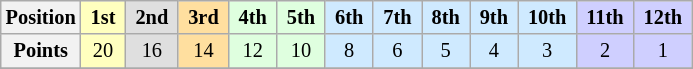<table class="wikitable" style="font-size:85%; text-align:center">
<tr>
<th>Position</th>
<td style="background:#FFFFBF;"> <strong>1st</strong> </td>
<td style="background:#DFDFDF;"> <strong>2nd</strong> </td>
<td style="background:#FFDF9F;"> <strong>3rd</strong> </td>
<td style="background:#DFFFDF;"> <strong>4th</strong> </td>
<td style="background:#DFFFDF;"> <strong>5th</strong> </td>
<td style="background:#CFEAFF;"> <strong>6th</strong> </td>
<td style="background:#CFEAFF;"> <strong>7th</strong> </td>
<td style="background:#CFEAFF;"> <strong>8th</strong> </td>
<td style="background:#CFEAFF;"> <strong>9th</strong> </td>
<td style="background:#CFEAFF;"> <strong>10th</strong> </td>
<td style="background:#CFCFFF;"> <strong>11th</strong> </td>
<td style="background:#CFCFFF;"> <strong>12th</strong> </td>
</tr>
<tr>
<th>Points</th>
<td style="background:#FFFFBF;">20</td>
<td style="background:#DFDFDF;">16</td>
<td style="background:#FFDF9F;">14</td>
<td style="background:#DFFFDF;">12</td>
<td style="background:#DFFFDF;">10</td>
<td style="background:#CFEAFF;">8</td>
<td style="background:#CFEAFF;">6</td>
<td style="background:#CFEAFF;">5</td>
<td style="background:#CFEAFF;">4</td>
<td style="background:#CFEAFF;">3</td>
<td style="background:#CFCFFF;">2</td>
<td style="background:#CFCFFF;">1</td>
</tr>
<tr>
</tr>
</table>
